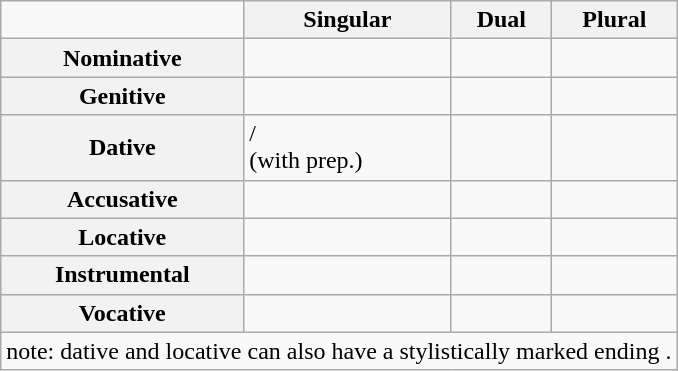<table class="wikitable">
<tr>
<td></td>
<th>Singular</th>
<th>Dual</th>
<th>Plural</th>
</tr>
<tr>
<th>Nominative</th>
<td></td>
<td></td>
<td></td>
</tr>
<tr>
<th>Genitive</th>
<td></td>
<td></td>
<td></td>
</tr>
<tr>
<th>Dative</th>
<td> /<br> (with prep.)</td>
<td></td>
<td></td>
</tr>
<tr>
<th>Accusative</th>
<td></td>
<td></td>
<td></td>
</tr>
<tr>
<th>Locative</th>
<td></td>
<td></td>
<td></td>
</tr>
<tr>
<th>Instrumental</th>
<td></td>
<td></td>
<td></td>
</tr>
<tr>
<th>Vocative</th>
<td></td>
<td></td>
<td></td>
</tr>
<tr>
<td colspan="4">note: dative and locative can also have a stylistically marked ending .</td>
</tr>
</table>
